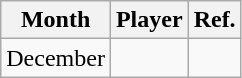<table class="wikitable">
<tr>
<th>Month</th>
<th>Player</th>
<th>Ref.</th>
</tr>
<tr>
<td>December</td>
<td></td>
<td></td>
</tr>
</table>
